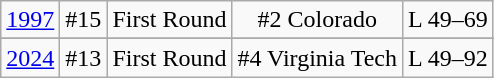<table class="wikitable" style="text-align:center;">
<tr style="text-align:center;">
<td><a href='#'>1997</a></td>
<td>#15</td>
<td>First Round</td>
<td>#2 Colorado</td>
<td>L 49–69</td>
</tr>
<tr align="center">
</tr>
<tr style="text-align:center;">
<td><a href='#'>2024</a></td>
<td>#13</td>
<td>First Round</td>
<td>#4 Virginia Tech</td>
<td>L 49–92</td>
</tr>
</table>
